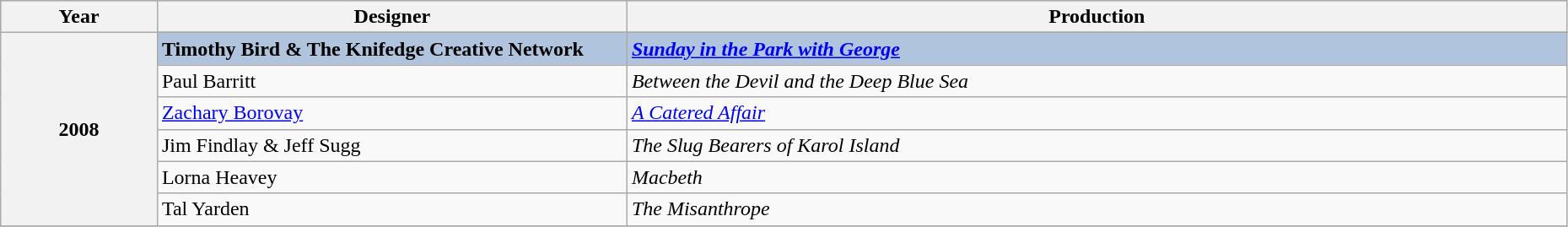<table class="wikitable" style="width:98%;">
<tr style="background:#bebebe;">
<th style="width:10%;">Year</th>
<th style="width:30%;">Designer</th>
<th style="width:60%;">Production</th>
</tr>
<tr>
<th rowspan="7">2008</th>
</tr>
<tr style="background:#B0C4DE">
<td><strong>Timothy Bird & The Knifedge Creative Network</strong></td>
<td><strong><em><a href='#'>Sunday in the Park with George</a></em></strong></td>
</tr>
<tr>
<td>Paul Barritt</td>
<td><em>Between the Devil and the Deep Blue Sea</em></td>
</tr>
<tr>
<td><a href='#'>Zachary Borovay</a></td>
<td><em><a href='#'>A Catered Affair</a></em></td>
</tr>
<tr>
<td>Jim Findlay & Jeff Sugg</td>
<td><em>The Slug Bearers of Karol Island</em></td>
</tr>
<tr>
<td>Lorna Heavey</td>
<td><em>Macbeth</em></td>
</tr>
<tr>
<td>Tal Yarden</td>
<td><em>The Misanthrope</em></td>
</tr>
<tr>
</tr>
</table>
